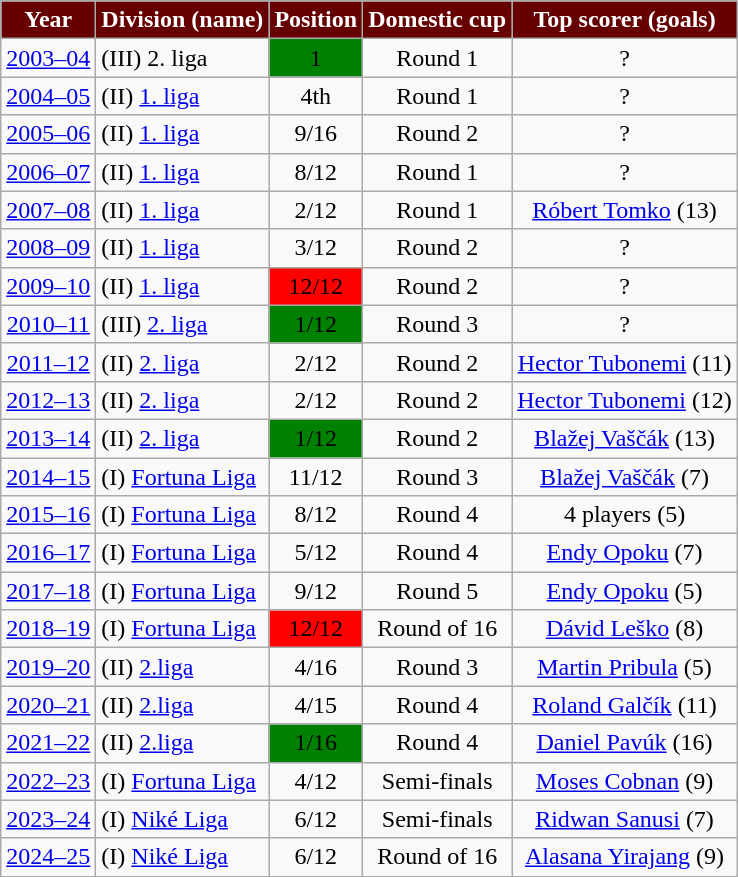<table class="wikitable">
<tr style="text-align:center; background:#dfdfdf">
<th style="color:white; background:#660000;">Year</th>
<th style="color:white; background:#660000;">Division (name)</th>
<th style="color:white; background:#660000;">Position</th>
<th style="color:white; background:#660000;">Domestic cup</th>
<th style="color:white; background:#660000;">Top scorer (goals)</th>
</tr>
<tr style="text-align:center">
<td><a href='#'>2003–04</a></td>
<td style="text-align:left">(III) 2. liga</td>
<td style="background:green">1</td>
<td>Round 1</td>
<td>?</td>
</tr>
<tr style="text-align:center">
<td><a href='#'>2004–05</a></td>
<td style="text-align:left">(II) <a href='#'>1. liga</a></td>
<td>4th</td>
<td>Round 1</td>
<td>?</td>
</tr>
<tr style="text-align:center">
<td><a href='#'>2005–06</a></td>
<td style="text-align:left">(II) <a href='#'>1. liga</a></td>
<td>9/16</td>
<td>Round 2</td>
<td>?</td>
</tr>
<tr style="text-align:center">
<td><a href='#'>2006–07</a></td>
<td style="text-align:left">(II) <a href='#'>1. liga</a></td>
<td>8/12</td>
<td>Round 1</td>
<td>?</td>
</tr>
<tr style="text-align:center">
<td><a href='#'>2007–08</a></td>
<td style="text-align:left">(II) <a href='#'>1. liga</a></td>
<td>2/12</td>
<td>Round 1</td>
<td> <a href='#'>Róbert Tomko</a> (13)</td>
</tr>
<tr style="text-align:center">
<td><a href='#'>2008–09</a></td>
<td style="text-align:left">(II) <a href='#'>1. liga</a></td>
<td>3/12</td>
<td>Round 2</td>
<td>?</td>
</tr>
<tr style="text-align:center">
<td><a href='#'>2009–10</a></td>
<td style="text-align:left">(II) <a href='#'>1. liga</a></td>
<td style="background:red">12/12</td>
<td>Round 2</td>
<td>?</td>
</tr>
<tr style="text-align:center">
<td><a href='#'>2010–11</a></td>
<td style="text-align:left">(III) <a href='#'>2. liga</a></td>
<td style="background:green">1/12</td>
<td>Round 3</td>
<td>?</td>
</tr>
<tr style="text-align:center">
<td><a href='#'>2011–12</a></td>
<td style="text-align:left">(II) <a href='#'>2. liga</a></td>
<td>2/12</td>
<td>Round 2</td>
<td> <a href='#'>Hector Tubonemi</a> (11)</td>
</tr>
<tr style="text-align:center">
<td><a href='#'>2012–13</a></td>
<td style="text-align:left">(II) <a href='#'>2. liga</a></td>
<td>2/12</td>
<td>Round 2</td>
<td> <a href='#'>Hector Tubonemi</a> (12)</td>
</tr>
<tr style="text-align:center">
<td><a href='#'>2013–14</a></td>
<td style="text-align:left">(II) <a href='#'>2. liga</a></td>
<td style="background:green">1/12</td>
<td>Round 2</td>
<td> <a href='#'>Blažej Vaščák</a> (13)</td>
</tr>
<tr style="text-align:center">
<td><a href='#'>2014–15</a></td>
<td style="text-align:left">(I) <a href='#'>Fortuna Liga</a></td>
<td>11/12</td>
<td>Round 3</td>
<td> <a href='#'>Blažej Vaščák</a> (7)</td>
</tr>
<tr style="text-align:center">
<td><a href='#'>2015–16</a></td>
<td style="text-align:left">(I) <a href='#'>Fortuna Liga</a></td>
<td>8/12</td>
<td>Round 4</td>
<td>4 players (5)</td>
</tr>
<tr style="text-align:center">
<td><a href='#'>2016–17</a></td>
<td style="text-align:left">(I) <a href='#'>Fortuna Liga</a></td>
<td>5/12</td>
<td>Round 4</td>
<td> <a href='#'>Endy Opoku</a> (7)</td>
</tr>
<tr style="text-align:center">
<td><a href='#'>2017–18</a></td>
<td style="text-align:left">(I) <a href='#'>Fortuna Liga</a></td>
<td>9/12</td>
<td>Round 5</td>
<td> <a href='#'>Endy Opoku</a> (5)</td>
</tr>
<tr style="text-align:center">
<td><a href='#'>2018–19</a></td>
<td style="text-align:left">(I) <a href='#'>Fortuna Liga</a></td>
<td style="background:red">12/12</td>
<td>Round of 16</td>
<td> <a href='#'>Dávid Leško</a> (8)</td>
</tr>
<tr style="text-align:center">
<td><a href='#'>2019–20</a></td>
<td style="text-align:left">(II) <a href='#'>2.liga</a></td>
<td>4/16</td>
<td>Round 3</td>
<td> <a href='#'>Martin Pribula</a> (5)</td>
</tr>
<tr style="text-align:center">
<td><a href='#'>2020–21</a></td>
<td style="text-align:left">(II) <a href='#'>2.liga</a></td>
<td>4/15</td>
<td>Round 4</td>
<td> <a href='#'>Roland Galčík</a> (11)</td>
</tr>
<tr style="text-align:center">
<td><a href='#'>2021–22</a></td>
<td style="text-align:left">(II) <a href='#'>2.liga</a></td>
<td style="background:green">1/16</td>
<td>Round 4</td>
<td> <a href='#'>Daniel Pavúk</a> (16)</td>
</tr>
<tr style="text-align:center">
<td><a href='#'>2022–23</a></td>
<td style="text-align:left">(I) <a href='#'>Fortuna Liga</a></td>
<td>4/12</td>
<td>Semi-finals</td>
<td> <a href='#'>Moses Cobnan</a> (9)</td>
</tr>
<tr style="text-align:center">
<td><a href='#'>2023–24</a></td>
<td style="text-align:left">(I) <a href='#'>Niké Liga</a></td>
<td>6/12</td>
<td>Semi-finals</td>
<td> <a href='#'>Ridwan Sanusi</a> (7)</td>
</tr>
<tr style="text-align:center">
<td><a href='#'>2024–25</a></td>
<td style="text-align:left">(I) <a href='#'>Niké Liga</a></td>
<td>6/12</td>
<td>Round of 16</td>
<td> <a href='#'>Alasana Yirajang</a> (9)</td>
</tr>
</table>
